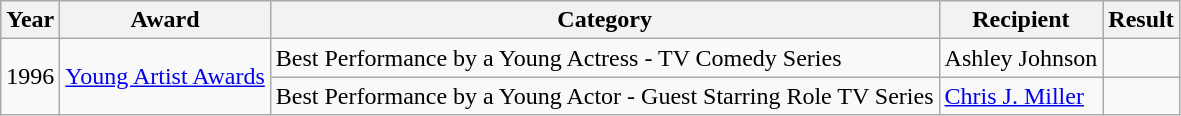<table class="wikitable">
<tr>
<th>Year</th>
<th>Award</th>
<th>Category</th>
<th>Recipient</th>
<th>Result</th>
</tr>
<tr>
<td rowspan=2>1996</td>
<td rowspan=2><a href='#'>Young Artist Awards</a></td>
<td>Best Performance by a Young Actress - TV Comedy Series</td>
<td>Ashley Johnson</td>
<td></td>
</tr>
<tr>
<td>Best Performance by a Young Actor - Guest Starring Role TV Series</td>
<td><a href='#'>Chris J. Miller</a></td>
<td></td>
</tr>
</table>
